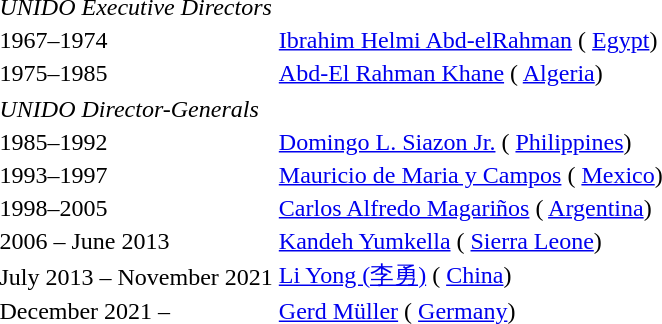<table>
<tr>
<td><em>UNIDO Executive Directors</em></td>
</tr>
<tr>
<td>1967–1974</td>
<td><a href='#'>Ibrahim Helmi Abd-elRahman</a> ( <a href='#'>Egypt</a>)</td>
</tr>
<tr>
<td>1975–1985</td>
<td><a href='#'>Abd-El Rahman Khane</a> ( <a href='#'>Algeria</a>)</td>
</tr>
<tr>
</tr>
<tr>
<td><em>UNIDO Director-Generals</em></td>
</tr>
<tr>
<td>1985–1992</td>
<td><a href='#'>Domingo L. Siazon Jr.</a> ( <a href='#'>Philippines</a>)</td>
</tr>
<tr>
<td>1993–1997</td>
<td><a href='#'>Mauricio de Maria y Campos</a> ( <a href='#'>Mexico</a>)</td>
</tr>
<tr>
<td>1998–2005</td>
<td><a href='#'>Carlos Alfredo Magariños</a> ( <a href='#'>Argentina</a>)</td>
</tr>
<tr>
<td>2006 – June 2013</td>
<td><a href='#'>Kandeh Yumkella</a> ( <a href='#'>Sierra Leone</a>)</td>
</tr>
<tr>
<td>July 2013 – November 2021</td>
<td><a href='#'>Li Yong (李勇)</a> ( <a href='#'>China</a>)</td>
</tr>
<tr>
<td>December 2021 –</td>
<td><a href='#'>Gerd Müller</a> ( <a href='#'>Germany</a>)</td>
</tr>
<tr>
</tr>
</table>
